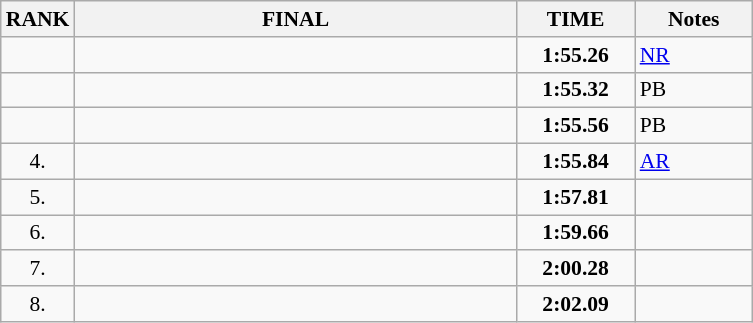<table class="wikitable" style="border-collapse: collapse; font-size: 90%;">
<tr>
<th>RANK</th>
<th style="width: 20em">FINAL</th>
<th style="width: 5em">TIME</th>
<th style="width: 5em">Notes</th>
</tr>
<tr>
<td align="center"></td>
<td></td>
<td align="center"><strong>1:55.26</strong></td>
<td><a href='#'>NR</a></td>
</tr>
<tr>
<td align="center"></td>
<td></td>
<td align="center"><strong>1:55.32</strong></td>
<td>PB</td>
</tr>
<tr>
<td align="center"></td>
<td></td>
<td align="center"><strong>1:55.56</strong></td>
<td>PB</td>
</tr>
<tr>
<td align="center">4.</td>
<td></td>
<td align="center"><strong>1:55.84</strong></td>
<td><a href='#'>AR</a></td>
</tr>
<tr>
<td align="center">5.</td>
<td></td>
<td align="center"><strong>1:57.81</strong></td>
<td></td>
</tr>
<tr>
<td align="center">6.</td>
<td></td>
<td align="center"><strong>1:59.66</strong></td>
<td></td>
</tr>
<tr>
<td align="center">7.</td>
<td></td>
<td align="center"><strong>2:00.28</strong></td>
<td></td>
</tr>
<tr>
<td align="center">8.</td>
<td></td>
<td align="center"><strong>2:02.09</strong></td>
<td></td>
</tr>
</table>
